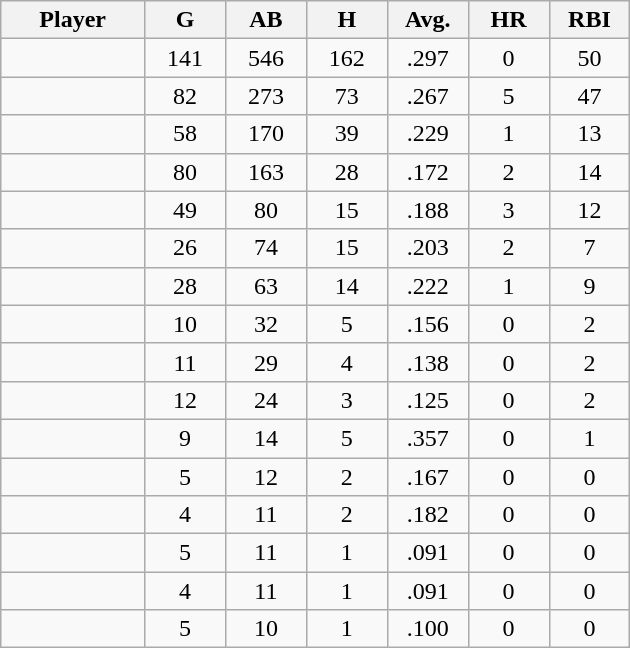<table class="wikitable sortable">
<tr>
<th bgcolor="#DDDDFF" width="16%">Player</th>
<th bgcolor="#DDDDFF" width="9%">G</th>
<th bgcolor="#DDDDFF" width="9%">AB</th>
<th bgcolor="#DDDDFF" width="9%">H</th>
<th bgcolor="#DDDDFF" width="9%">Avg.</th>
<th bgcolor="#DDDDFF" width="9%">HR</th>
<th bgcolor="#DDDDFF" width="9%">RBI</th>
</tr>
<tr align="center">
<td></td>
<td>141</td>
<td>546</td>
<td>162</td>
<td>.297</td>
<td>0</td>
<td>50</td>
</tr>
<tr align="center">
<td></td>
<td>82</td>
<td>273</td>
<td>73</td>
<td>.267</td>
<td>5</td>
<td>47</td>
</tr>
<tr align="center">
<td></td>
<td>58</td>
<td>170</td>
<td>39</td>
<td>.229</td>
<td>1</td>
<td>13</td>
</tr>
<tr align="center">
<td></td>
<td>80</td>
<td>163</td>
<td>28</td>
<td>.172</td>
<td>2</td>
<td>14</td>
</tr>
<tr align="center">
<td></td>
<td>49</td>
<td>80</td>
<td>15</td>
<td>.188</td>
<td>3</td>
<td>12</td>
</tr>
<tr align="center">
<td></td>
<td>26</td>
<td>74</td>
<td>15</td>
<td>.203</td>
<td>2</td>
<td>7</td>
</tr>
<tr align="center">
<td></td>
<td>28</td>
<td>63</td>
<td>14</td>
<td>.222</td>
<td>1</td>
<td>9</td>
</tr>
<tr align="center">
<td></td>
<td>10</td>
<td>32</td>
<td>5</td>
<td>.156</td>
<td>0</td>
<td>2</td>
</tr>
<tr align="center">
<td></td>
<td>11</td>
<td>29</td>
<td>4</td>
<td>.138</td>
<td>0</td>
<td>2</td>
</tr>
<tr align="center">
<td></td>
<td>12</td>
<td>24</td>
<td>3</td>
<td>.125</td>
<td>0</td>
<td>2</td>
</tr>
<tr align="center">
<td></td>
<td>9</td>
<td>14</td>
<td>5</td>
<td>.357</td>
<td>0</td>
<td>1</td>
</tr>
<tr align="center">
<td></td>
<td>5</td>
<td>12</td>
<td>2</td>
<td>.167</td>
<td>0</td>
<td>0</td>
</tr>
<tr align="center">
<td></td>
<td>4</td>
<td>11</td>
<td>2</td>
<td>.182</td>
<td>0</td>
<td>0</td>
</tr>
<tr align="center">
<td></td>
<td>5</td>
<td>11</td>
<td>1</td>
<td>.091</td>
<td>0</td>
<td>0</td>
</tr>
<tr align="center">
<td></td>
<td>4</td>
<td>11</td>
<td>1</td>
<td>.091</td>
<td>0</td>
<td>0</td>
</tr>
<tr align="center">
<td></td>
<td>5</td>
<td>10</td>
<td>1</td>
<td>.100</td>
<td>0</td>
<td>0</td>
</tr>
</table>
